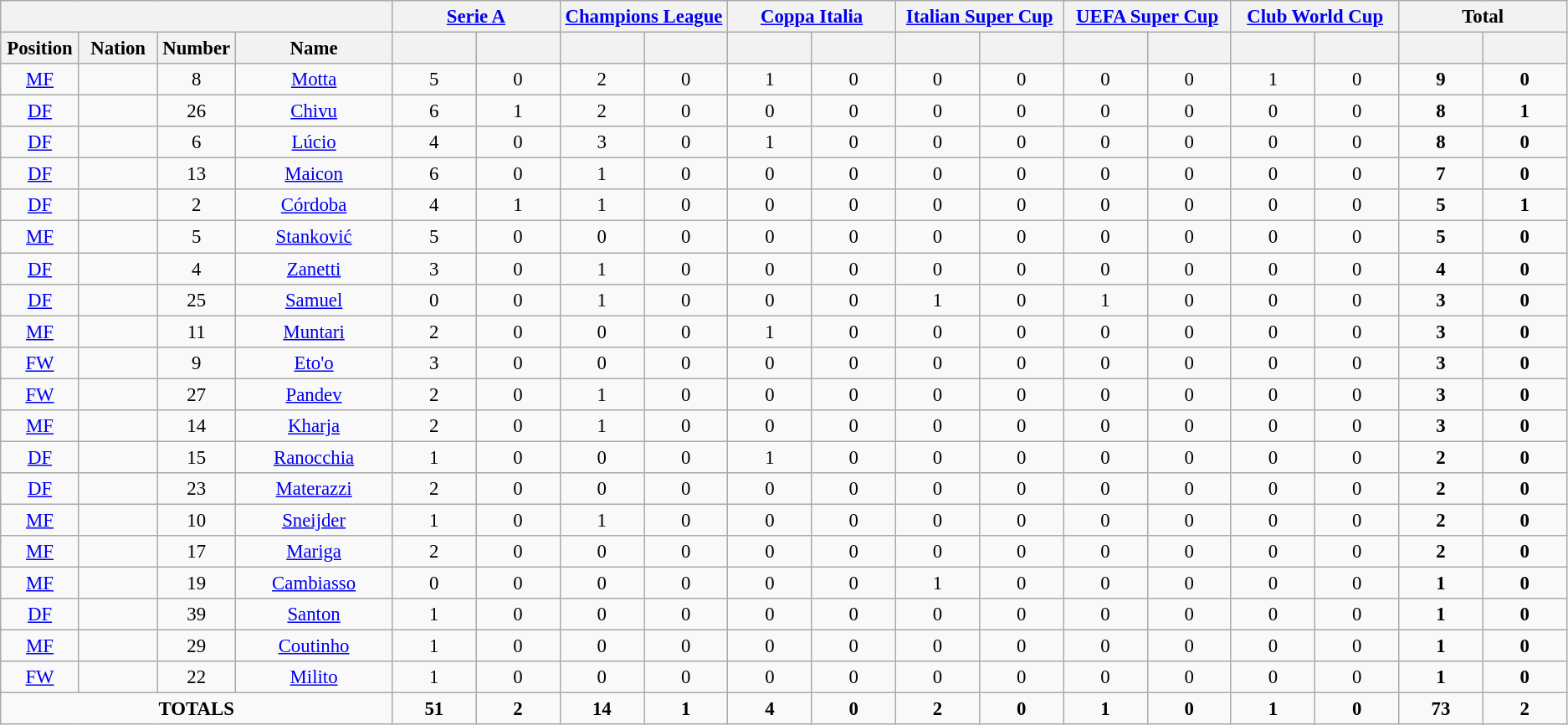<table class="wikitable" style="font-size: 95%; text-align: center;">
<tr>
<th colspan=4></th>
<th colspan=2><a href='#'>Serie A</a></th>
<th colspan=2><a href='#'>Champions League</a></th>
<th colspan=2><a href='#'>Coppa Italia</a></th>
<th colspan=2><a href='#'>Italian Super Cup</a></th>
<th colspan=2><a href='#'>UEFA Super Cup</a></th>
<th colspan=2><a href='#'>Club World Cup</a></th>
<th colspan=2>Total</th>
</tr>
<tr>
<th width="5%"><strong>Position</strong></th>
<th width="5%"><strong>Nation</strong></th>
<th width="5%"><strong>Number</strong></th>
<th width="10%"><strong>Name</strong></th>
<th width=60></th>
<th width=60></th>
<th width=60></th>
<th width=60></th>
<th width=60></th>
<th width=60></th>
<th width=60></th>
<th width=60></th>
<th width=60></th>
<th width=60></th>
<th width=60></th>
<th width=60></th>
<th width=60></th>
<th width=60></th>
</tr>
<tr>
<td><a href='#'>MF</a></td>
<td></td>
<td>8</td>
<td><a href='#'>Motta</a></td>
<td>5 </td>
<td>0 </td>
<td>2 </td>
<td>0 </td>
<td>1 </td>
<td>0 </td>
<td>0 </td>
<td>0 </td>
<td>0 </td>
<td>0 </td>
<td>1 </td>
<td>0 </td>
<td><strong>9</strong> </td>
<td><strong>0</strong> </td>
</tr>
<tr>
<td><a href='#'>DF</a></td>
<td></td>
<td>26</td>
<td><a href='#'>Chivu</a></td>
<td>6 </td>
<td>1 </td>
<td>2 </td>
<td>0 </td>
<td>0 </td>
<td>0 </td>
<td>0 </td>
<td>0 </td>
<td>0 </td>
<td>0 </td>
<td>0 </td>
<td>0 </td>
<td><strong>8</strong> </td>
<td><strong>1</strong> </td>
</tr>
<tr>
<td><a href='#'>DF</a></td>
<td></td>
<td>6</td>
<td><a href='#'>Lúcio</a></td>
<td>4 </td>
<td>0 </td>
<td>3 </td>
<td>0 </td>
<td>1 </td>
<td>0 </td>
<td>0 </td>
<td>0 </td>
<td>0 </td>
<td>0 </td>
<td>0 </td>
<td>0 </td>
<td><strong>8</strong> </td>
<td><strong>0</strong> </td>
</tr>
<tr>
<td><a href='#'>DF</a></td>
<td></td>
<td>13</td>
<td><a href='#'>Maicon</a></td>
<td>6 </td>
<td>0 </td>
<td>1 </td>
<td>0 </td>
<td>0 </td>
<td>0 </td>
<td>0 </td>
<td>0 </td>
<td>0 </td>
<td>0 </td>
<td>0 </td>
<td>0 </td>
<td><strong>7</strong> </td>
<td><strong>0</strong> </td>
</tr>
<tr>
<td><a href='#'>DF</a></td>
<td></td>
<td>2</td>
<td><a href='#'>Córdoba</a></td>
<td>4 </td>
<td>1 </td>
<td>1 </td>
<td>0 </td>
<td>0 </td>
<td>0 </td>
<td>0 </td>
<td>0 </td>
<td>0 </td>
<td>0 </td>
<td>0 </td>
<td>0 </td>
<td><strong>5</strong> </td>
<td><strong>1</strong> </td>
</tr>
<tr>
<td><a href='#'>MF</a></td>
<td></td>
<td>5</td>
<td><a href='#'>Stanković</a></td>
<td>5 </td>
<td>0 </td>
<td>0 </td>
<td>0 </td>
<td>0 </td>
<td>0 </td>
<td>0 </td>
<td>0 </td>
<td>0 </td>
<td>0 </td>
<td>0 </td>
<td>0 </td>
<td><strong>5</strong> </td>
<td><strong>0</strong> </td>
</tr>
<tr>
<td><a href='#'>DF</a></td>
<td></td>
<td>4</td>
<td><a href='#'>Zanetti</a></td>
<td>3 </td>
<td>0 </td>
<td>1 </td>
<td>0 </td>
<td>0 </td>
<td>0 </td>
<td>0 </td>
<td>0 </td>
<td>0 </td>
<td>0 </td>
<td>0 </td>
<td>0 </td>
<td><strong>4</strong> </td>
<td><strong>0</strong> </td>
</tr>
<tr>
<td><a href='#'>DF</a></td>
<td></td>
<td>25</td>
<td><a href='#'>Samuel</a></td>
<td>0 </td>
<td>0 </td>
<td>1 </td>
<td>0 </td>
<td>0 </td>
<td>0 </td>
<td>1 </td>
<td>0 </td>
<td>1 </td>
<td>0 </td>
<td>0 </td>
<td>0 </td>
<td><strong>3</strong> </td>
<td><strong>0</strong> </td>
</tr>
<tr>
<td><a href='#'>MF</a></td>
<td></td>
<td>11</td>
<td><a href='#'>Muntari</a></td>
<td>2 </td>
<td>0 </td>
<td>0 </td>
<td>0 </td>
<td>1 </td>
<td>0 </td>
<td>0 </td>
<td>0 </td>
<td>0 </td>
<td>0 </td>
<td>0 </td>
<td>0 </td>
<td><strong>3</strong> </td>
<td><strong>0</strong> </td>
</tr>
<tr>
<td><a href='#'>FW</a></td>
<td></td>
<td>9</td>
<td><a href='#'>Eto'o</a></td>
<td>3 </td>
<td>0 </td>
<td>0 </td>
<td>0 </td>
<td>0 </td>
<td>0 </td>
<td>0 </td>
<td>0 </td>
<td>0 </td>
<td>0 </td>
<td>0 </td>
<td>0 </td>
<td><strong>3</strong> </td>
<td><strong>0</strong> </td>
</tr>
<tr>
<td><a href='#'>FW</a></td>
<td></td>
<td>27</td>
<td><a href='#'>Pandev</a></td>
<td>2 </td>
<td>0 </td>
<td>1 </td>
<td>0 </td>
<td>0 </td>
<td>0 </td>
<td>0 </td>
<td>0 </td>
<td>0 </td>
<td>0 </td>
<td>0 </td>
<td>0 </td>
<td><strong>3</strong> </td>
<td><strong>0</strong> </td>
</tr>
<tr>
<td><a href='#'>MF</a></td>
<td></td>
<td>14</td>
<td><a href='#'>Kharja</a></td>
<td>2 </td>
<td>0 </td>
<td>1 </td>
<td>0 </td>
<td>0 </td>
<td>0 </td>
<td>0 </td>
<td>0 </td>
<td>0 </td>
<td>0 </td>
<td>0 </td>
<td>0 </td>
<td><strong>3</strong> </td>
<td><strong>0</strong> </td>
</tr>
<tr>
<td><a href='#'>DF</a></td>
<td></td>
<td>15</td>
<td><a href='#'>Ranocchia</a></td>
<td>1 </td>
<td>0 </td>
<td>0 </td>
<td>0 </td>
<td>1 </td>
<td>0 </td>
<td>0 </td>
<td>0 </td>
<td>0 </td>
<td>0 </td>
<td>0 </td>
<td>0 </td>
<td><strong>2</strong> </td>
<td><strong>0</strong> </td>
</tr>
<tr>
<td><a href='#'>DF</a></td>
<td></td>
<td>23</td>
<td><a href='#'>Materazzi</a></td>
<td>2 </td>
<td>0 </td>
<td>0 </td>
<td>0 </td>
<td>0 </td>
<td>0 </td>
<td>0 </td>
<td>0 </td>
<td>0 </td>
<td>0 </td>
<td>0 </td>
<td>0 </td>
<td><strong>2</strong> </td>
<td><strong>0</strong> </td>
</tr>
<tr>
<td><a href='#'>MF</a></td>
<td></td>
<td>10</td>
<td><a href='#'>Sneijder</a></td>
<td>1 </td>
<td>0 </td>
<td>1 </td>
<td>0 </td>
<td>0 </td>
<td>0 </td>
<td>0 </td>
<td>0 </td>
<td>0 </td>
<td>0 </td>
<td>0 </td>
<td>0 </td>
<td><strong>2</strong> </td>
<td><strong>0</strong> </td>
</tr>
<tr>
<td><a href='#'>MF</a></td>
<td></td>
<td>17</td>
<td><a href='#'>Mariga</a></td>
<td>2 </td>
<td>0 </td>
<td>0 </td>
<td>0 </td>
<td>0 </td>
<td>0 </td>
<td>0 </td>
<td>0 </td>
<td>0 </td>
<td>0 </td>
<td>0 </td>
<td>0 </td>
<td><strong>2</strong> </td>
<td><strong>0</strong> </td>
</tr>
<tr>
<td><a href='#'>MF</a></td>
<td></td>
<td>19</td>
<td><a href='#'>Cambiasso</a></td>
<td>0 </td>
<td>0 </td>
<td>0 </td>
<td>0 </td>
<td>0 </td>
<td>0 </td>
<td>1 </td>
<td>0 </td>
<td>0 </td>
<td>0 </td>
<td>0 </td>
<td>0 </td>
<td><strong>1</strong> </td>
<td><strong>0</strong> </td>
</tr>
<tr>
<td><a href='#'>DF</a></td>
<td></td>
<td>39</td>
<td><a href='#'>Santon</a></td>
<td>1 </td>
<td>0 </td>
<td>0 </td>
<td>0 </td>
<td>0 </td>
<td>0 </td>
<td>0 </td>
<td>0 </td>
<td>0 </td>
<td>0 </td>
<td>0 </td>
<td>0 </td>
<td><strong>1</strong> </td>
<td><strong>0</strong> </td>
</tr>
<tr>
<td><a href='#'>MF</a></td>
<td></td>
<td>29</td>
<td><a href='#'>Coutinho</a></td>
<td>1 </td>
<td>0 </td>
<td>0 </td>
<td>0 </td>
<td>0 </td>
<td>0 </td>
<td>0 </td>
<td>0 </td>
<td>0 </td>
<td>0 </td>
<td>0 </td>
<td>0 </td>
<td><strong>1</strong> </td>
<td><strong>0</strong> </td>
</tr>
<tr>
<td><a href='#'>FW</a></td>
<td></td>
<td>22</td>
<td><a href='#'>Milito</a></td>
<td>1 </td>
<td>0 </td>
<td>0 </td>
<td>0 </td>
<td>0 </td>
<td>0 </td>
<td>0 </td>
<td>0 </td>
<td>0 </td>
<td>0 </td>
<td>0 </td>
<td>0 </td>
<td><strong>1</strong> </td>
<td><strong>0</strong> </td>
</tr>
<tr>
<td colspan="4"><strong>TOTALS</strong></td>
<td><strong>51</strong> </td>
<td><strong>2</strong> </td>
<td><strong>14</strong> </td>
<td><strong>1</strong> </td>
<td><strong>4</strong> </td>
<td><strong>0</strong> </td>
<td><strong>2</strong> </td>
<td><strong>0</strong> </td>
<td><strong>1</strong> </td>
<td><strong>0</strong> </td>
<td><strong>1</strong> </td>
<td><strong>0</strong> </td>
<td><strong>73</strong> </td>
<td><strong>2</strong> </td>
</tr>
</table>
